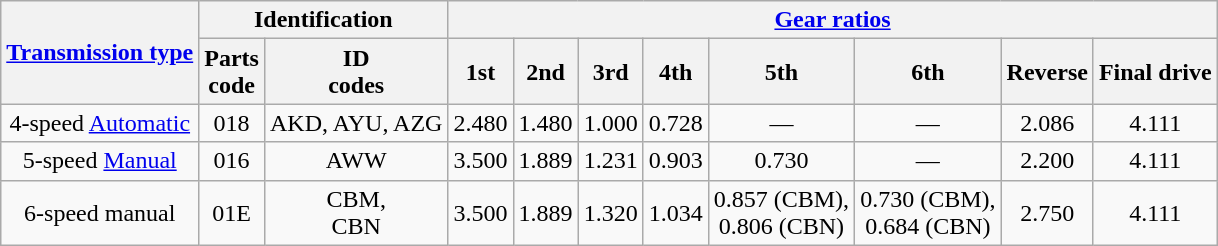<table class="wikitable" style="text-align:center; width=100%;">
<tr>
<th rowspan=2><a href='#'>Transmission type</a><br></th>
<th colspan=2>Identification</th>
<th colspan=8><a href='#'>Gear ratios</a></th>
</tr>
<tr>
<th>Parts<br>code</th>
<th>ID<br>codes</th>
<th>1st</th>
<th>2nd</th>
<th>3rd</th>
<th>4th</th>
<th>5th</th>
<th>6th</th>
<th>Reverse</th>
<th>Final drive</th>
</tr>
<tr>
<td>4-speed <a href='#'>Automatic</a></td>
<td>018</td>
<td>AKD, AYU, AZG</td>
<td>2.480</td>
<td>1.480</td>
<td>1.000</td>
<td>0.728</td>
<td>—</td>
<td>—</td>
<td>2.086</td>
<td>4.111</td>
</tr>
<tr>
<td>5-speed <a href='#'>Manual</a></td>
<td>016</td>
<td>AWW</td>
<td>3.500</td>
<td>1.889</td>
<td>1.231</td>
<td>0.903</td>
<td>0.730</td>
<td>—</td>
<td>2.200</td>
<td>4.111</td>
</tr>
<tr>
<td>6-speed manual</td>
<td>01E</td>
<td>CBM,<br>CBN</td>
<td>3.500</td>
<td>1.889</td>
<td>1.320</td>
<td>1.034</td>
<td>0.857 (CBM),<br>0.806 (CBN)</td>
<td>0.730 (CBM),<br>0.684 (CBN)</td>
<td>2.750</td>
<td>4.111</td>
</tr>
</table>
